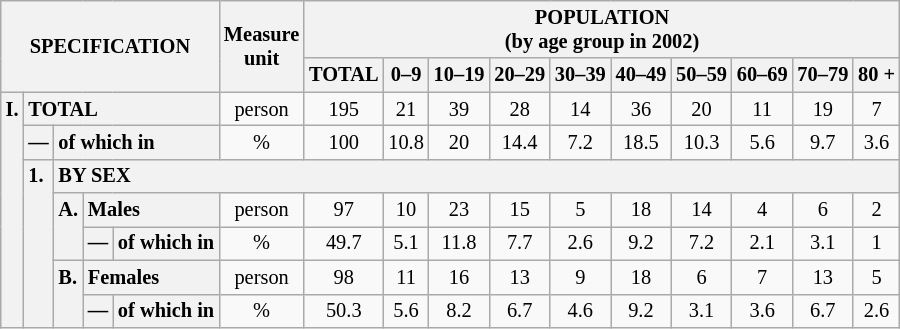<table class="wikitable" style="font-size:85%; text-align:center">
<tr>
<th rowspan="2" colspan="5">SPECIFICATION</th>
<th rowspan="2">Measure<br> unit</th>
<th colspan="10" rowspan="1">POPULATION<br> (by age group in 2002)</th>
</tr>
<tr>
<th>TOTAL</th>
<th>0–9</th>
<th>10–19</th>
<th>20–29</th>
<th>30–39</th>
<th>40–49</th>
<th>50–59</th>
<th>60–69</th>
<th>70–79</th>
<th>80 +</th>
</tr>
<tr>
<th style="text-align:left" valign="top" rowspan="7">I.</th>
<th style="text-align:left" colspan="4">TOTAL</th>
<td>person</td>
<td>195</td>
<td>21</td>
<td>39</td>
<td>28</td>
<td>14</td>
<td>36</td>
<td>20</td>
<td>11</td>
<td>19</td>
<td>7</td>
</tr>
<tr>
<th style="text-align:left" valign="top">—</th>
<th style="text-align:left" colspan="3">of which in</th>
<td>%</td>
<td>100</td>
<td>10.8</td>
<td>20</td>
<td>14.4</td>
<td>7.2</td>
<td>18.5</td>
<td>10.3</td>
<td>5.6</td>
<td>9.7</td>
<td>3.6</td>
</tr>
<tr>
<th style="text-align:left" valign="top" rowspan="5">1.</th>
<th style="text-align:left" colspan="14">BY SEX</th>
</tr>
<tr>
<th style="text-align:left" valign="top" rowspan="2">A.</th>
<th style="text-align:left" colspan="2">Males</th>
<td>person</td>
<td>97</td>
<td>10</td>
<td>23</td>
<td>15</td>
<td>5</td>
<td>18</td>
<td>14</td>
<td>4</td>
<td>6</td>
<td>2</td>
</tr>
<tr>
<th style="text-align:left" valign="top">—</th>
<th style="text-align:left" colspan="1">of which in</th>
<td>%</td>
<td>49.7</td>
<td>5.1</td>
<td>11.8</td>
<td>7.7</td>
<td>2.6</td>
<td>9.2</td>
<td>7.2</td>
<td>2.1</td>
<td>3.1</td>
<td>1</td>
</tr>
<tr>
<th style="text-align:left" valign="top" rowspan="2">B.</th>
<th style="text-align:left" colspan="2">Females</th>
<td>person</td>
<td>98</td>
<td>11</td>
<td>16</td>
<td>13</td>
<td>9</td>
<td>18</td>
<td>6</td>
<td>7</td>
<td>13</td>
<td>5</td>
</tr>
<tr>
<th style="text-align:left" valign="top">—</th>
<th style="text-align:left" colspan="1">of which in</th>
<td>%</td>
<td>50.3</td>
<td>5.6</td>
<td>8.2</td>
<td>6.7</td>
<td>4.6</td>
<td>9.2</td>
<td>3.1</td>
<td>3.6</td>
<td>6.7</td>
<td>2.6</td>
</tr>
</table>
